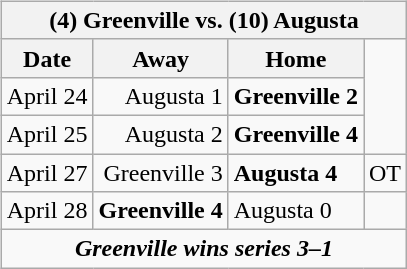<table cellspacing="10">
<tr>
<td valign="top"><br><table class="wikitable">
<tr>
<th bgcolor="#DDDDDD" colspan="4">(4) Greenville vs. (10) Augusta</th>
</tr>
<tr>
<th>Date</th>
<th>Away</th>
<th>Home</th>
</tr>
<tr>
<td>April 24</td>
<td align="right">Augusta 1</td>
<td><strong>Greenville 2</strong></td>
</tr>
<tr>
<td>April 25</td>
<td align="right">Augusta 2</td>
<td><strong>Greenville 4</strong></td>
</tr>
<tr>
<td>April 27</td>
<td align="right">Greenville 3</td>
<td><strong>Augusta 4</strong></td>
<td>OT</td>
</tr>
<tr>
<td>April 28</td>
<td align="right"><strong>Greenville 4</strong></td>
<td>Augusta 0</td>
</tr>
<tr align="center">
<td colspan="4"><strong><em>Greenville wins series 3–1</em></strong></td>
</tr>
</table>
</td>
</tr>
</table>
